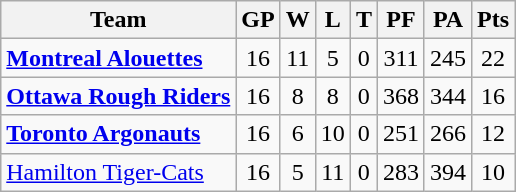<table class="wikitable">
<tr>
<th>Team</th>
<th>GP</th>
<th>W</th>
<th>L</th>
<th>T</th>
<th>PF</th>
<th>PA</th>
<th>Pts</th>
</tr>
<tr align="center">
<td align="left"><strong><a href='#'>Montreal Alouettes</a></strong></td>
<td>16</td>
<td>11</td>
<td>5</td>
<td>0</td>
<td>311</td>
<td>245</td>
<td>22</td>
</tr>
<tr align="center">
<td align="left"><strong><a href='#'>Ottawa Rough Riders</a></strong></td>
<td>16</td>
<td>8</td>
<td>8</td>
<td>0</td>
<td>368</td>
<td>344</td>
<td>16</td>
</tr>
<tr align="center">
<td align="left"><strong><a href='#'>Toronto Argonauts</a></strong></td>
<td>16</td>
<td>6</td>
<td>10</td>
<td>0</td>
<td>251</td>
<td>266</td>
<td>12</td>
</tr>
<tr align="center">
<td align="left"><a href='#'>Hamilton Tiger-Cats</a></td>
<td>16</td>
<td>5</td>
<td>11</td>
<td>0</td>
<td>283</td>
<td>394</td>
<td>10</td>
</tr>
</table>
